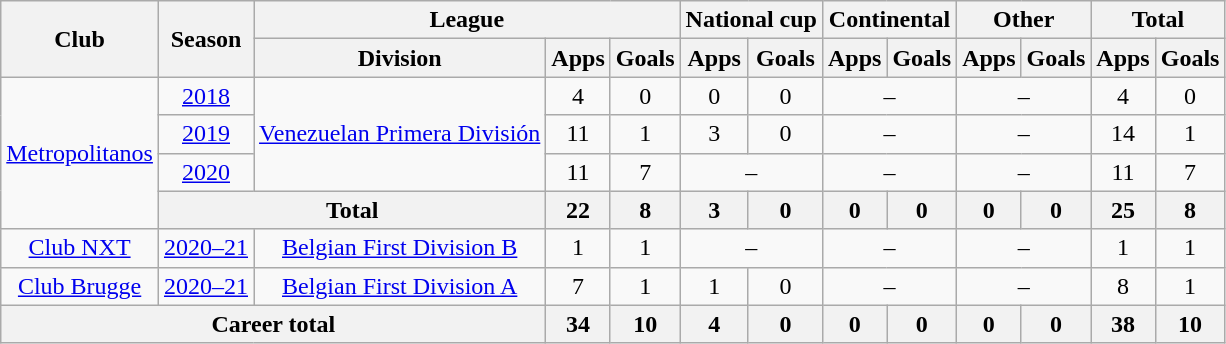<table class="wikitable" style="text-align:center">
<tr>
<th rowspan="2">Club</th>
<th rowspan="2">Season</th>
<th colspan="3">League</th>
<th colspan="2">National cup</th>
<th colspan="2">Continental</th>
<th colspan="2">Other</th>
<th colspan="2">Total</th>
</tr>
<tr>
<th>Division</th>
<th>Apps</th>
<th>Goals</th>
<th>Apps</th>
<th>Goals</th>
<th>Apps</th>
<th>Goals</th>
<th>Apps</th>
<th>Goals</th>
<th>Apps</th>
<th>Goals</th>
</tr>
<tr>
<td rowspan="4"><a href='#'>Metropolitanos</a></td>
<td><a href='#'>2018</a></td>
<td rowspan="3"><a href='#'>Venezuelan Primera División</a></td>
<td>4</td>
<td>0</td>
<td>0</td>
<td>0</td>
<td colspan="2">–</td>
<td colspan="2">–</td>
<td>4</td>
<td>0</td>
</tr>
<tr>
<td><a href='#'>2019</a></td>
<td>11</td>
<td>1</td>
<td>3</td>
<td>0</td>
<td colspan="2">–</td>
<td colspan="2">–</td>
<td>14</td>
<td>1</td>
</tr>
<tr>
<td><a href='#'>2020</a></td>
<td>11</td>
<td>7</td>
<td colspan="2">–</td>
<td colspan="2">–</td>
<td colspan="2">–</td>
<td>11</td>
<td>7</td>
</tr>
<tr>
<th colspan="2">Total</th>
<th>22</th>
<th>8</th>
<th>3</th>
<th>0</th>
<th>0</th>
<th>0</th>
<th>0</th>
<th>0</th>
<th>25</th>
<th>8</th>
</tr>
<tr>
<td><a href='#'>Club NXT</a></td>
<td><a href='#'>2020–21</a></td>
<td><a href='#'>Belgian First Division B</a></td>
<td>1</td>
<td>1</td>
<td colspan="2">–</td>
<td colspan="2">–</td>
<td colspan="2">–</td>
<td>1</td>
<td>1</td>
</tr>
<tr>
<td><a href='#'>Club Brugge</a></td>
<td><a href='#'>2020–21</a></td>
<td><a href='#'>Belgian First Division A</a></td>
<td>7</td>
<td>1</td>
<td>1</td>
<td>0</td>
<td colspan="2">–</td>
<td colspan="2">–</td>
<td>8</td>
<td>1</td>
</tr>
<tr>
<th colspan="3">Career total</th>
<th>34</th>
<th>10</th>
<th>4</th>
<th>0</th>
<th>0</th>
<th>0</th>
<th>0</th>
<th>0</th>
<th>38</th>
<th>10</th>
</tr>
</table>
